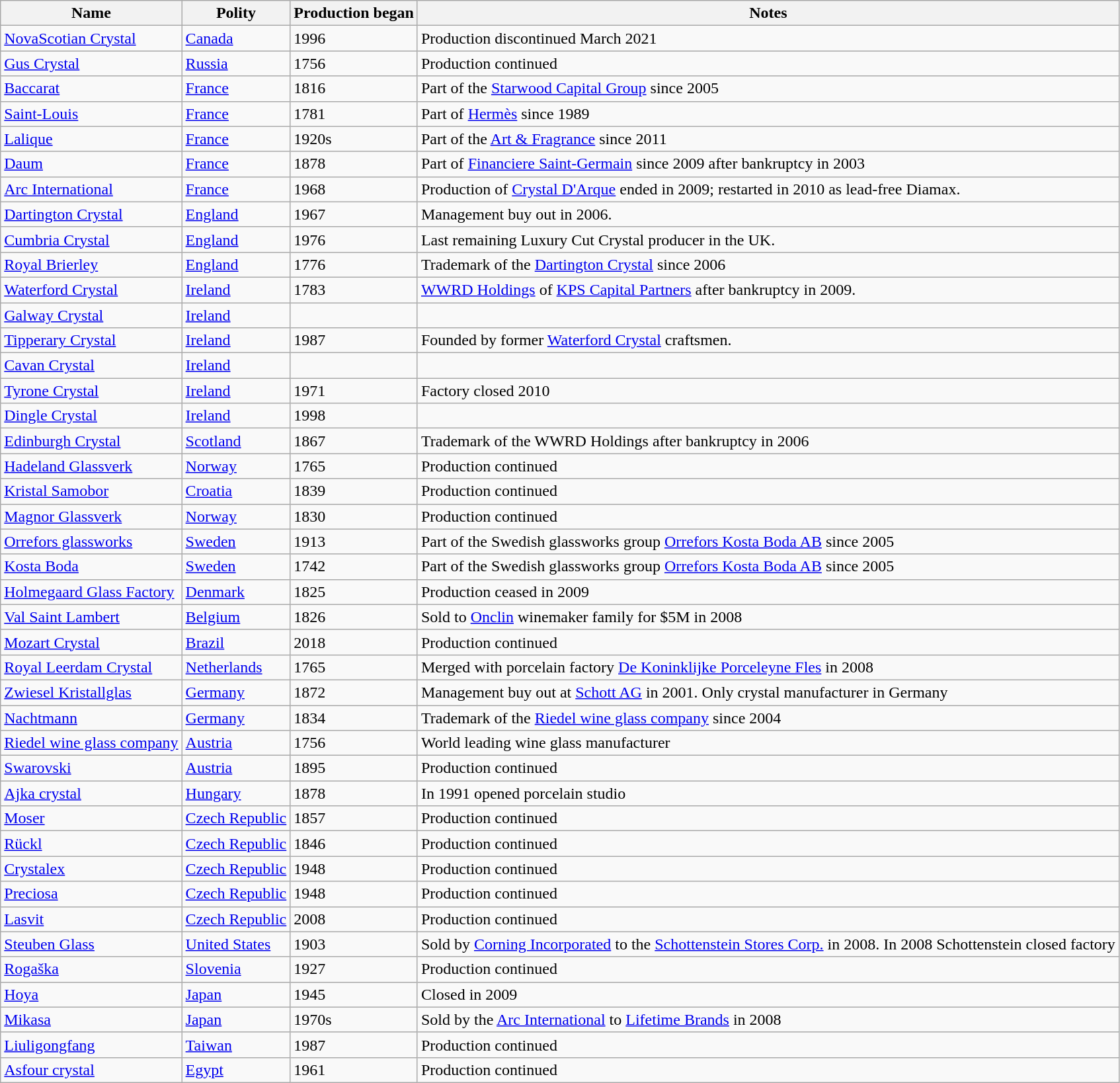<table class="wikitable sortable">
<tr>
<th>Name</th>
<th>Polity</th>
<th>Production began</th>
<th>Notes</th>
</tr>
<tr>
<td><a href='#'>NovaScotian Crystal</a></td>
<td><a href='#'>Canada</a></td>
<td>1996</td>
<td>Production discontinued March 2021</td>
</tr>
<tr>
<td><a href='#'>Gus Crystal</a></td>
<td><a href='#'>Russia</a></td>
<td>1756</td>
<td>Production continued</td>
</tr>
<tr>
<td><a href='#'>Baccarat</a></td>
<td><a href='#'>France</a></td>
<td>1816</td>
<td>Part of the <a href='#'>Starwood Capital Group</a> since 2005</td>
</tr>
<tr>
<td><a href='#'>Saint-Louis</a></td>
<td><a href='#'>France</a></td>
<td>1781</td>
<td>Part of <a href='#'>Hermès</a> since 1989</td>
</tr>
<tr>
<td><a href='#'>Lalique</a></td>
<td><a href='#'>France</a></td>
<td>1920s</td>
<td>Part of the <a href='#'>Art & Fragrance</a> since 2011</td>
</tr>
<tr>
<td><a href='#'>Daum</a></td>
<td><a href='#'>France</a></td>
<td>1878</td>
<td>Part of <a href='#'>Financiere Saint-Germain</a> since 2009 after bankruptcy in 2003</td>
</tr>
<tr>
<td><a href='#'>Arc International</a></td>
<td><a href='#'>France</a></td>
<td>1968</td>
<td>Production of <a href='#'>Crystal D'Arque</a> ended in 2009; restarted in 2010 as lead-free Diamax.</td>
</tr>
<tr>
<td><a href='#'>Dartington Crystal</a></td>
<td><a href='#'>England</a></td>
<td>1967</td>
<td>Management buy out in 2006.</td>
</tr>
<tr>
<td><a href='#'>Cumbria Crystal</a></td>
<td><a href='#'>England</a></td>
<td>1976</td>
<td>Last remaining Luxury Cut Crystal producer in the UK.</td>
</tr>
<tr>
<td><a href='#'>Royal Brierley</a></td>
<td><a href='#'>England</a></td>
<td>1776</td>
<td>Trademark of the <a href='#'>Dartington Crystal</a> since 2006</td>
</tr>
<tr>
<td><a href='#'>Waterford Crystal</a></td>
<td><a href='#'>Ireland</a></td>
<td>1783</td>
<td><a href='#'>WWRD Holdings</a> of <a href='#'>KPS Capital Partners</a> after bankruptcy in 2009.</td>
</tr>
<tr>
<td><a href='#'>Galway Crystal</a></td>
<td><a href='#'>Ireland</a></td>
<td></td>
<td></td>
</tr>
<tr>
<td><a href='#'>Tipperary Crystal</a></td>
<td><a href='#'>Ireland</a></td>
<td>1987</td>
<td>Founded by former <a href='#'>Waterford Crystal</a> craftsmen.</td>
</tr>
<tr>
<td><a href='#'>Cavan Crystal</a></td>
<td><a href='#'>Ireland</a></td>
<td></td>
<td></td>
</tr>
<tr>
<td><a href='#'>Tyrone Crystal</a></td>
<td><a href='#'>Ireland</a></td>
<td>1971</td>
<td>Factory closed 2010</td>
</tr>
<tr>
<td><a href='#'>Dingle Crystal</a></td>
<td><a href='#'>Ireland</a></td>
<td>1998</td>
<td></td>
</tr>
<tr>
<td><a href='#'>Edinburgh Crystal</a></td>
<td><a href='#'>Scotland</a></td>
<td>1867</td>
<td>Trademark of the WWRD Holdings after bankruptcy in 2006</td>
</tr>
<tr>
<td><a href='#'>Hadeland Glassverk</a></td>
<td><a href='#'>Norway</a></td>
<td>1765</td>
<td>Production continued</td>
</tr>
<tr>
<td><a href='#'>Kristal Samobor</a></td>
<td><a href='#'>Croatia</a></td>
<td>1839</td>
<td>Production continued</td>
</tr>
<tr>
<td><a href='#'>Magnor Glassverk</a></td>
<td><a href='#'>Norway</a></td>
<td>1830</td>
<td>Production continued</td>
</tr>
<tr>
<td><a href='#'>Orrefors glassworks</a></td>
<td><a href='#'>Sweden</a></td>
<td>1913</td>
<td>Part of the Swedish glassworks group <a href='#'>Orrefors Kosta Boda AB</a> since 2005</td>
</tr>
<tr>
<td><a href='#'>Kosta Boda</a></td>
<td><a href='#'>Sweden</a></td>
<td>1742</td>
<td>Part of the Swedish glassworks group <a href='#'>Orrefors Kosta Boda AB</a> since 2005</td>
</tr>
<tr>
<td><a href='#'>Holmegaard Glass Factory</a></td>
<td><a href='#'>Denmark</a></td>
<td>1825</td>
<td>Production ceased in 2009</td>
</tr>
<tr>
<td><a href='#'>Val Saint Lambert</a></td>
<td><a href='#'>Belgium</a></td>
<td>1826</td>
<td>Sold to <a href='#'>Onclin</a> winemaker family for $5M in 2008</td>
</tr>
<tr>
<td><a href='#'>Mozart Crystal</a></td>
<td><a href='#'>Brazil</a></td>
<td>2018</td>
<td>Production continued</td>
</tr>
<tr>
<td><a href='#'>Royal Leerdam Crystal</a></td>
<td><a href='#'>Netherlands</a></td>
<td>1765</td>
<td>Merged with porcelain factory <a href='#'>De Koninklijke Porceleyne Fles</a> in 2008</td>
</tr>
<tr>
<td><a href='#'>Zwiesel Kristallglas</a></td>
<td><a href='#'>Germany</a></td>
<td>1872</td>
<td>Management buy out at <a href='#'>Schott AG</a> in 2001. Only crystal manufacturer in Germany</td>
</tr>
<tr>
<td><a href='#'>Nachtmann</a></td>
<td><a href='#'>Germany</a></td>
<td>1834</td>
<td>Trademark of the <a href='#'>Riedel wine glass company</a> since 2004</td>
</tr>
<tr>
<td><a href='#'>Riedel wine glass company</a></td>
<td><a href='#'>Austria</a></td>
<td>1756</td>
<td>World leading wine glass manufacturer</td>
</tr>
<tr>
<td><a href='#'>Swarovski</a></td>
<td><a href='#'>Austria</a></td>
<td>1895</td>
<td>Production continued</td>
</tr>
<tr>
<td><a href='#'>Ajka crystal</a></td>
<td><a href='#'>Hungary</a></td>
<td>1878</td>
<td>In 1991 opened porcelain studio</td>
</tr>
<tr>
<td><a href='#'>Moser</a></td>
<td><a href='#'>Czech Republic</a></td>
<td>1857</td>
<td>Production continued</td>
</tr>
<tr>
<td><a href='#'>Rückl</a></td>
<td><a href='#'>Czech Republic</a></td>
<td>1846</td>
<td>Production continued</td>
</tr>
<tr>
<td><a href='#'>Crystalex</a></td>
<td><a href='#'>Czech Republic</a></td>
<td>1948</td>
<td>Production continued</td>
</tr>
<tr>
<td><a href='#'>Preciosa</a></td>
<td><a href='#'>Czech Republic</a></td>
<td>1948</td>
<td>Production continued</td>
</tr>
<tr>
<td><a href='#'>Lasvit</a></td>
<td><a href='#'>Czech Republic</a></td>
<td>2008</td>
<td>Production continued</td>
</tr>
<tr>
<td><a href='#'>Steuben Glass</a></td>
<td><a href='#'>United States</a></td>
<td>1903</td>
<td>Sold by <a href='#'>Corning Incorporated</a> to the <a href='#'>Schottenstein Stores Corp.</a> in 2008. In 2008 Schottenstein closed factory</td>
</tr>
<tr>
<td><a href='#'>Rogaška</a></td>
<td><a href='#'>Slovenia</a></td>
<td>1927</td>
<td>Production continued</td>
</tr>
<tr>
<td><a href='#'>Hoya</a></td>
<td><a href='#'>Japan</a></td>
<td>1945</td>
<td>Closed in 2009</td>
</tr>
<tr>
<td><a href='#'>Mikasa</a></td>
<td><a href='#'>Japan</a></td>
<td>1970s</td>
<td>Sold by the <a href='#'>Arc International</a> to <a href='#'>Lifetime Brands</a> in 2008</td>
</tr>
<tr>
<td><a href='#'>Liuligongfang</a></td>
<td><a href='#'>Taiwan</a></td>
<td>1987</td>
<td>Production continued</td>
</tr>
<tr>
<td><a href='#'>Asfour crystal</a></td>
<td><a href='#'>Egypt</a></td>
<td>1961</td>
<td>Production continued</td>
</tr>
</table>
